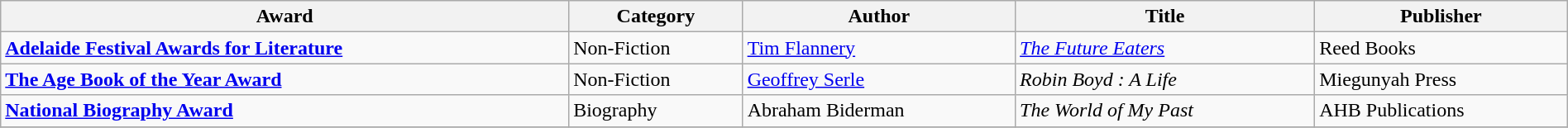<table class="wikitable" width=100%>
<tr>
<th>Award</th>
<th>Category</th>
<th>Author</th>
<th>Title</th>
<th>Publisher</th>
</tr>
<tr>
<td><strong><a href='#'>Adelaide Festival Awards for Literature</a></strong></td>
<td>Non-Fiction</td>
<td><a href='#'>Tim Flannery</a></td>
<td><em><a href='#'>The Future Eaters</a></em></td>
<td>Reed Books</td>
</tr>
<tr>
<td><strong><a href='#'>The Age Book of the Year Award</a></strong></td>
<td>Non-Fiction</td>
<td><a href='#'>Geoffrey Serle</a></td>
<td><em>Robin Boyd : A Life</em></td>
<td>Miegunyah Press</td>
</tr>
<tr>
<td><strong><a href='#'>National Biography Award</a></strong></td>
<td>Biography</td>
<td>Abraham Biderman</td>
<td><em>The World of My Past</em></td>
<td>AHB Publications</td>
</tr>
<tr>
</tr>
</table>
